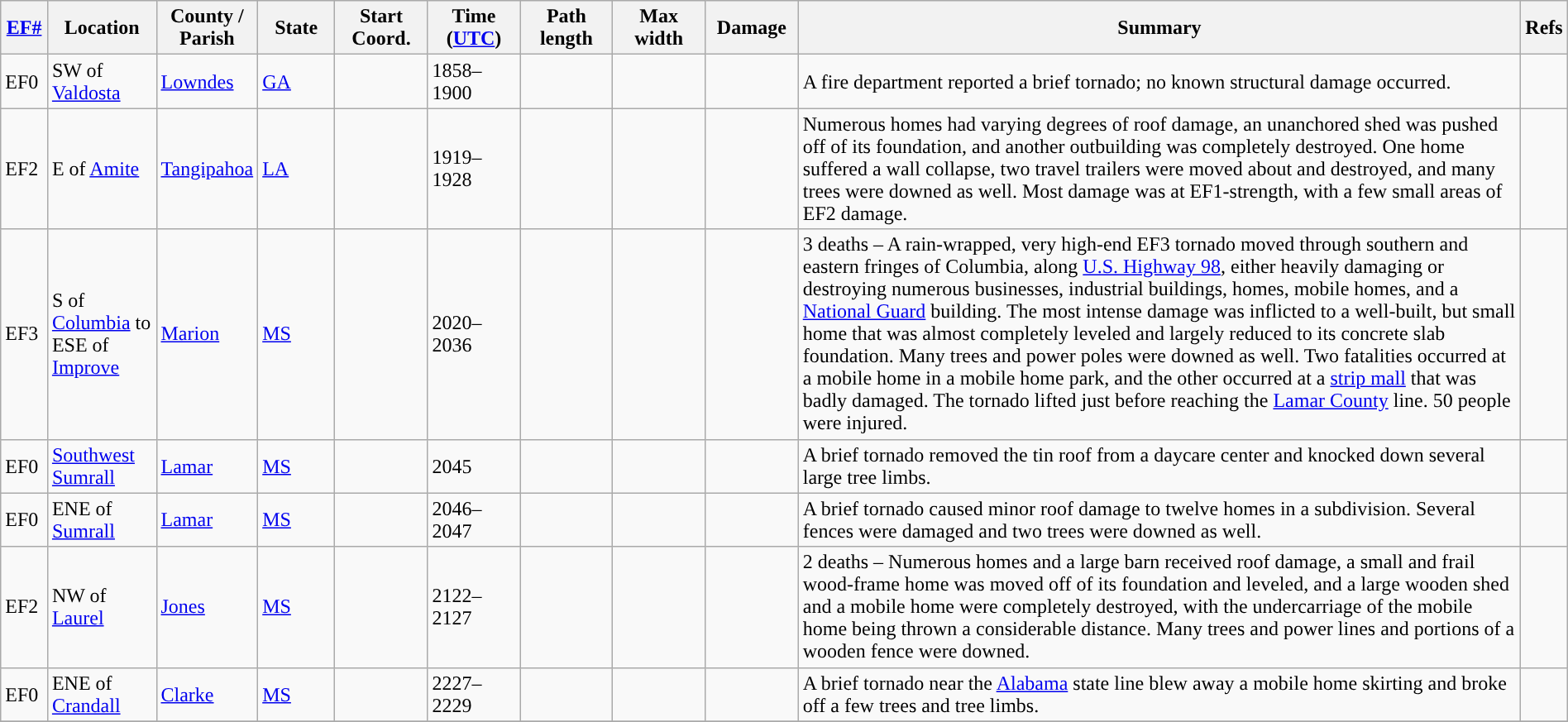<table class="wikitable sortable" style="width:100%;">
<tr>
<th scope="col" width="3%" align="center"><a href='#'>EF#</a></th>
<th scope="col" width="7%" align="center" class="unsortable">Location</th>
<th scope="col" width="6%" align="center" class="unsortable">County / Parish</th>
<th scope="col" width="5%" align="center">State</th>
<th scope="col" width="6%" align="center">Start Coord.</th>
<th scope="col" width="6%" align="center">Time (<a href='#'>UTC</a>)</th>
<th scope="col" width="6%" align="center">Path length</th>
<th scope="col" width="6%" align="center">Max width</th>
<th scope="col" width="6%" align="center">Damage</th>
<th scope="col" width="48%" class="unsortable" align="center">Summary</th>
<th scope="col" width="48%" class="unsortable" align="center">Refs</th>
</tr>
<tr>
<td>EF0</td>
<td>SW of <a href='#'>Valdosta</a></td>
<td><a href='#'>Lowndes</a></td>
<td><a href='#'>GA</a></td>
<td></td>
<td>1858–1900</td>
<td></td>
<td></td>
<td></td>
<td>A fire department reported a brief tornado; no known structural damage occurred.</td>
<td></td>
</tr>
<tr>
<td>EF2</td>
<td>E of <a href='#'>Amite</a></td>
<td><a href='#'>Tangipahoa</a></td>
<td><a href='#'>LA</a></td>
<td></td>
<td>1919–1928</td>
<td></td>
<td></td>
<td></td>
<td>Numerous homes had varying degrees of roof damage, an unanchored  shed was pushed off of its foundation, and another outbuilding was completely destroyed. One home suffered a wall collapse, two travel trailers were moved about  and destroyed, and many trees were downed as well. Most damage was at EF1-strength, with a few small areas of EF2 damage.</td>
<td></td>
</tr>
<tr>
<td>EF3</td>
<td>S of <a href='#'>Columbia</a> to ESE of <a href='#'>Improve</a></td>
<td><a href='#'>Marion</a></td>
<td><a href='#'>MS</a></td>
<td></td>
<td>2020–2036</td>
<td></td>
<td></td>
<td></td>
<td>3 deaths – A rain-wrapped, very high-end EF3 tornado moved through southern and eastern fringes of Columbia, along <a href='#'>U.S. Highway 98</a>, either heavily damaging or destroying numerous businesses, industrial buildings, homes, mobile homes, and a <a href='#'>National Guard</a> building. The most intense damage was inflicted to a well-built, but small home that was almost completely leveled and largely reduced to its concrete slab foundation. Many trees and power poles were downed as well. Two fatalities occurred at a mobile home in a mobile home park, and the other occurred at a <a href='#'>strip mall</a> that was badly damaged. The tornado lifted just before reaching the <a href='#'>Lamar County</a> line. 50 people were injured.</td>
<td></td>
</tr>
<tr>
<td>EF0</td>
<td><a href='#'>Southwest Sumrall</a></td>
<td><a href='#'>Lamar</a></td>
<td><a href='#'>MS</a></td>
<td></td>
<td>2045</td>
<td></td>
<td></td>
<td></td>
<td>A brief tornado removed the tin roof from a daycare center and knocked down several large tree limbs.</td>
<td></td>
</tr>
<tr>
<td>EF0</td>
<td>ENE of <a href='#'>Sumrall</a></td>
<td><a href='#'>Lamar</a></td>
<td><a href='#'>MS</a></td>
<td></td>
<td>2046–2047</td>
<td></td>
<td></td>
<td></td>
<td>A brief tornado caused minor roof damage to twelve homes in a subdivision. Several fences were damaged and two trees were downed as well.</td>
<td></td>
</tr>
<tr>
<td>EF2</td>
<td>NW of <a href='#'>Laurel</a></td>
<td><a href='#'>Jones</a></td>
<td><a href='#'>MS</a></td>
<td></td>
<td>2122–2127</td>
<td></td>
<td></td>
<td></td>
<td>2 deaths – Numerous homes and a large barn received roof damage, a small and frail wood-frame home was moved off of its foundation and leveled, and a large wooden shed and a mobile home were completely destroyed, with the undercarriage of the mobile home being thrown a considerable distance. Many trees and power lines and portions of a wooden fence were downed.</td>
<td></td>
</tr>
<tr>
<td>EF0</td>
<td>ENE of <a href='#'>Crandall</a></td>
<td><a href='#'>Clarke</a></td>
<td><a href='#'>MS</a></td>
<td></td>
<td>2227–2229</td>
<td></td>
<td></td>
<td></td>
<td>A brief tornado near the <a href='#'>Alabama</a> state line blew away a mobile home skirting and broke off a few trees and tree limbs.</td>
<td></td>
</tr>
<tr>
</tr>
</table>
